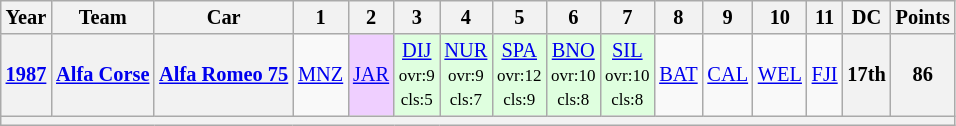<table class="wikitable" style="text-align:center; font-size:85%">
<tr>
<th>Year</th>
<th>Team</th>
<th>Car</th>
<th>1</th>
<th>2</th>
<th>3</th>
<th>4</th>
<th>5</th>
<th>6</th>
<th>7</th>
<th>8</th>
<th>9</th>
<th>10</th>
<th>11</th>
<th>DC</th>
<th>Points</th>
</tr>
<tr>
<th><a href='#'>1987</a></th>
<th nowrap><a href='#'>Alfa Corse</a></th>
<th nowrap><a href='#'>Alfa Romeo 75</a></th>
<td><a href='#'>MNZ</a></td>
<td style="background:#efcfff;"><a href='#'>JAR</a><br></td>
<td style="background:#dfffdf;"><a href='#'>DIJ</a><br><small>ovr:9<br>cls:5<br></small></td>
<td style="background:#dfffdf;"><a href='#'>NUR</a><br><small>ovr:9<br>cls:7<br></small></td>
<td style="background:#dfffdf;"><a href='#'>SPA</a><br><small>ovr:12<br>cls:9<br></small></td>
<td style="background:#dfffdf;"><a href='#'>BNO</a><br><small>ovr:10<br>cls:8<br></small></td>
<td style="background:#dfffdf;"><a href='#'>SIL</a><br><small>ovr:10<br>cls:8<br></small></td>
<td><a href='#'>BAT</a></td>
<td><a href='#'>CAL</a></td>
<td><a href='#'>WEL</a></td>
<td><a href='#'>FJI</a></td>
<th>17th</th>
<th>86</th>
</tr>
<tr>
<th colspan="16"></th>
</tr>
</table>
